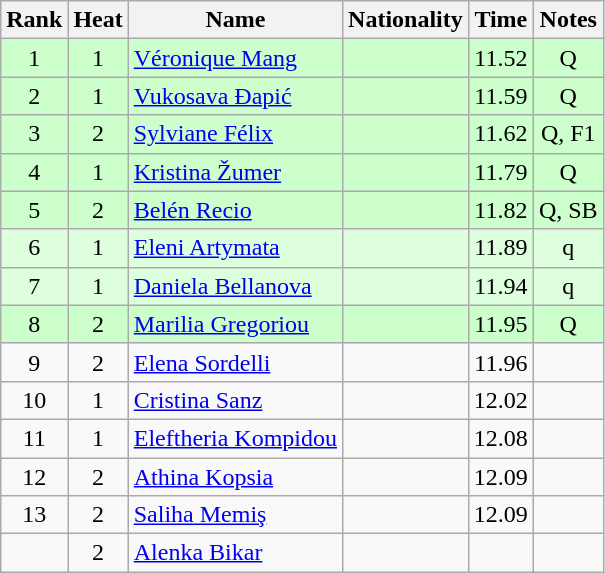<table class="wikitable sortable" style="text-align:center">
<tr>
<th>Rank</th>
<th>Heat</th>
<th>Name</th>
<th>Nationality</th>
<th>Time</th>
<th>Notes</th>
</tr>
<tr bgcolor=ccffcc>
<td>1</td>
<td>1</td>
<td align=left><a href='#'>Véronique Mang</a></td>
<td align=left></td>
<td>11.52</td>
<td>Q</td>
</tr>
<tr bgcolor=ccffcc>
<td>2</td>
<td>1</td>
<td align=left><a href='#'>Vukosava Đapić</a></td>
<td align=left></td>
<td>11.59</td>
<td>Q</td>
</tr>
<tr bgcolor=ccffcc>
<td>3</td>
<td>2</td>
<td align=left><a href='#'>Sylviane Félix</a></td>
<td align=left></td>
<td>11.62</td>
<td>Q, F1</td>
</tr>
<tr bgcolor=ccffcc>
<td>4</td>
<td>1</td>
<td align=left><a href='#'>Kristina Žumer</a></td>
<td align=left></td>
<td>11.79</td>
<td>Q</td>
</tr>
<tr bgcolor=ccffcc>
<td>5</td>
<td>2</td>
<td align=left><a href='#'>Belén Recio</a></td>
<td align=left></td>
<td>11.82</td>
<td>Q, SB</td>
</tr>
<tr bgcolor=ddffdd>
<td>6</td>
<td>1</td>
<td align=left><a href='#'>Eleni Artymata</a></td>
<td align=left></td>
<td>11.89</td>
<td>q</td>
</tr>
<tr bgcolor=ddffdd>
<td>7</td>
<td>1</td>
<td align=left><a href='#'>Daniela Bellanova</a></td>
<td align=left></td>
<td>11.94</td>
<td>q</td>
</tr>
<tr bgcolor=ccffcc>
<td>8</td>
<td>2</td>
<td align=left><a href='#'>Marilia Gregoriou</a></td>
<td align=left></td>
<td>11.95</td>
<td>Q</td>
</tr>
<tr>
<td>9</td>
<td>2</td>
<td align=left><a href='#'>Elena Sordelli</a></td>
<td align=left></td>
<td>11.96</td>
<td></td>
</tr>
<tr>
<td>10</td>
<td>1</td>
<td align=left><a href='#'>Cristina Sanz</a></td>
<td align=left></td>
<td>12.02</td>
<td></td>
</tr>
<tr>
<td>11</td>
<td>1</td>
<td align=left><a href='#'>Eleftheria Kompidou</a></td>
<td align=left></td>
<td>12.08</td>
<td></td>
</tr>
<tr>
<td>12</td>
<td>2</td>
<td align=left><a href='#'>Athina Kopsia</a></td>
<td align=left></td>
<td>12.09</td>
<td></td>
</tr>
<tr>
<td>13</td>
<td>2</td>
<td align=left><a href='#'>Saliha Memiş</a></td>
<td align=left></td>
<td>12.09</td>
<td></td>
</tr>
<tr>
<td></td>
<td>2</td>
<td align=left><a href='#'>Alenka Bikar</a></td>
<td align=left></td>
<td></td>
<td></td>
</tr>
</table>
